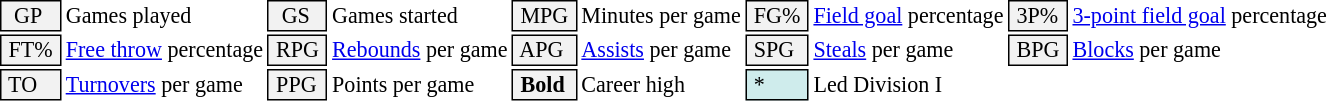<table class="toccolours" style="font-size: 92%; white-space: nowrap;">
<tr>
<td style="background-color: #F2F2F2; border: 1px solid black;">  GP</td>
<td>Games played</td>
<td style="background-color: #F2F2F2; border: 1px solid black">  GS </td>
<td>Games started</td>
<td style="background-color: #F2F2F2; border: 1px solid black"> MPG </td>
<td>Minutes per game</td>
<td style="background-color: #F2F2F2; border: 1px solid black;"> FG% </td>
<td><a href='#'>Field goal</a> percentage</td>
<td style="background-color: #F2F2F2; border: 1px solid black"> 3P% </td>
<td><a href='#'>3-point field goal</a> percentage</td>
</tr>
<tr>
<td style="background-color: #F2F2F2; border: 1px solid black"> FT% </td>
<td><a href='#'>Free throw</a> percentage</td>
<td style="background-color: #F2F2F2; border: 1px solid black;"> RPG </td>
<td><a href='#'>Rebounds</a> per game</td>
<td style="background-color: #F2F2F2; border: 1px solid black"> APG </td>
<td><a href='#'>Assists</a> per game</td>
<td style="background-color: #F2F2F2; border: 1px solid black"> SPG </td>
<td><a href='#'>Steals</a> per game</td>
<td style="background-color: #F2F2F2; border: 1px solid black;"> BPG </td>
<td><a href='#'>Blocks</a> per game</td>
</tr>
<tr>
<td style="background-color: #F2F2F2; border: 1px solid black"> TO </td>
<td><a href='#'>Turnovers</a> per game</td>
<td style="background-color: #F2F2F2; border: 1px solid black"> PPG </td>
<td>Points per game</td>
<td style="background-color: #F2F2F2; border: 1px solid black"> <strong>Bold</strong> </td>
<td>Career high</td>
<td style="background-color: #cfecec; border: 1px solid black"> * </td>
<td>Led Division I</td>
</tr>
</table>
